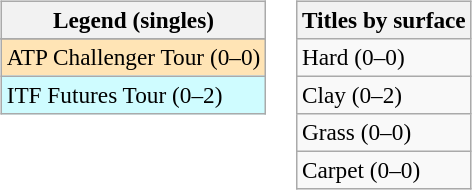<table>
<tr valign=top>
<td><br><table class=wikitable style=font-size:97%>
<tr>
<th>Legend (singles)</th>
</tr>
<tr bgcolor=e5d1cb>
</tr>
<tr bgcolor=moccasin>
<td>ATP Challenger Tour (0–0)</td>
</tr>
<tr bgcolor=cffcff>
<td>ITF Futures Tour (0–2)</td>
</tr>
</table>
</td>
<td><br><table class=wikitable style=font-size:97%>
<tr>
<th>Titles by surface</th>
</tr>
<tr>
<td>Hard (0–0)</td>
</tr>
<tr>
<td>Clay (0–2)</td>
</tr>
<tr>
<td>Grass (0–0)</td>
</tr>
<tr>
<td>Carpet (0–0)</td>
</tr>
</table>
</td>
</tr>
</table>
